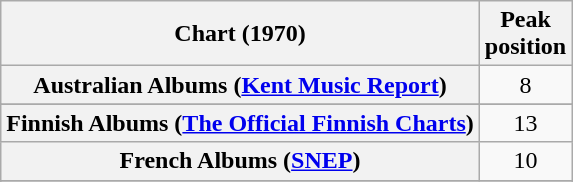<table class="wikitable sortable plainrowheaders">
<tr>
<th>Chart (1970)</th>
<th>Peak<br>position</th>
</tr>
<tr>
<th scope="row">Australian Albums (<a href='#'>Kent Music Report</a>)</th>
<td align="center">8</td>
</tr>
<tr>
</tr>
<tr>
</tr>
<tr>
<th scope="row">Finnish Albums (<a href='#'>The Official Finnish Charts</a>)</th>
<td align="center">13</td>
</tr>
<tr>
<th scope="row">French Albums (<a href='#'>SNEP</a>)</th>
<td align="center">10</td>
</tr>
<tr>
</tr>
<tr>
</tr>
<tr>
</tr>
</table>
